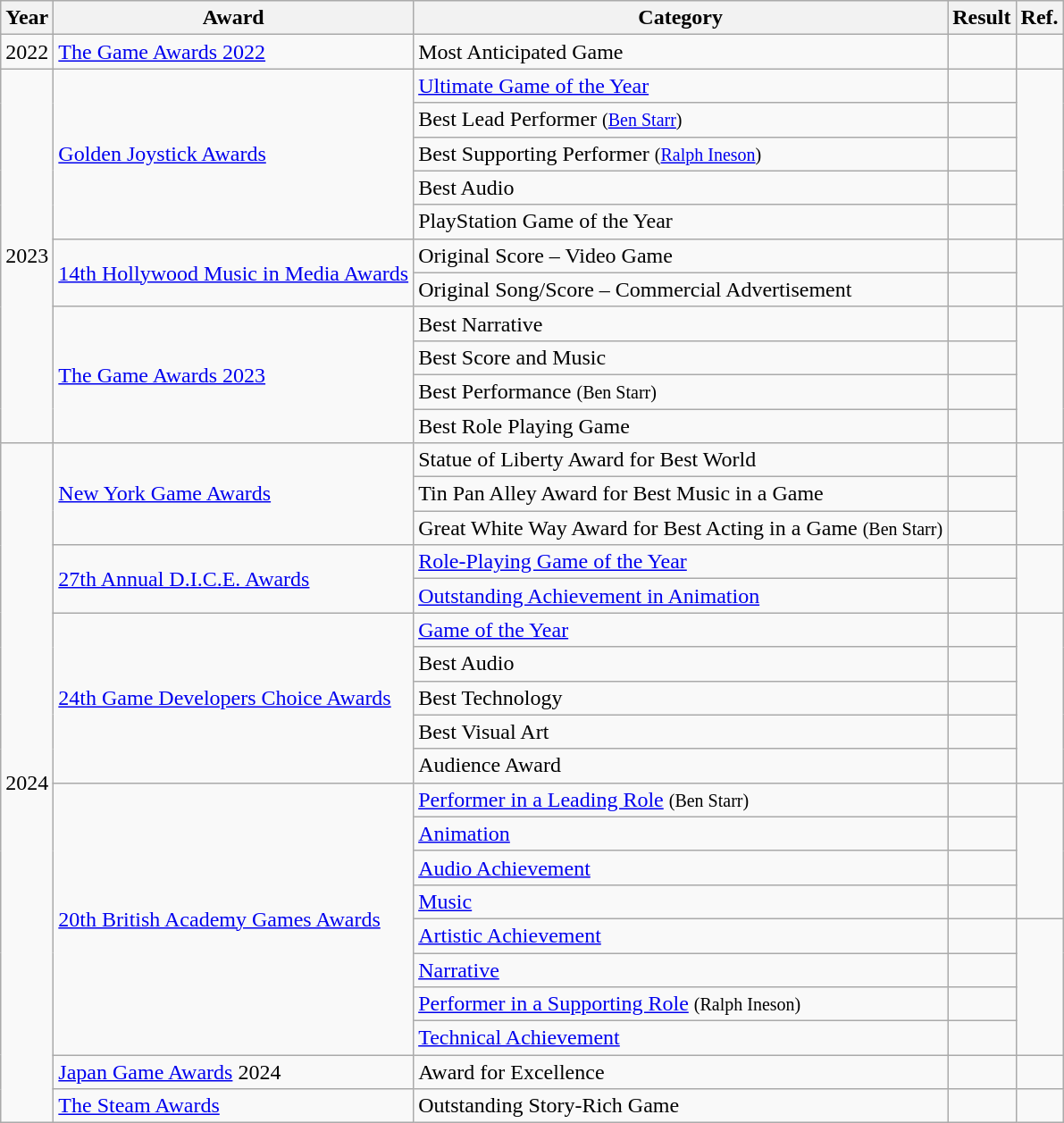<table class="wikitable sortable">
<tr>
<th>Year</th>
<th>Award</th>
<th>Category</th>
<th>Result</th>
<th class="unsortable">Ref.</th>
</tr>
<tr>
<td style="text-align:center;">2022</td>
<td><a href='#'>The Game Awards 2022</a></td>
<td>Most Anticipated Game</td>
<td></td>
<td style="text-align:center;"></td>
</tr>
<tr>
<td style="text-align:center;" rowspan="11">2023</td>
<td rowspan="5"><a href='#'>Golden Joystick Awards</a></td>
<td><a href='#'>Ultimate Game of the Year</a></td>
<td></td>
<td style="text-align:center;" rowspan="5"></td>
</tr>
<tr>
<td>Best Lead Performer <small>(<a href='#'>Ben Starr</a>)</small></td>
<td></td>
</tr>
<tr>
<td>Best Supporting Performer <small>(<a href='#'>Ralph Ineson</a>)</small></td>
<td></td>
</tr>
<tr>
<td>Best Audio</td>
<td></td>
</tr>
<tr>
<td>PlayStation Game of the Year</td>
<td></td>
</tr>
<tr>
<td rowspan="2"><a href='#'>14th Hollywood Music in Media Awards</a></td>
<td>Original Score – Video Game</td>
<td></td>
<td style="text-align:center;" rowspan="2"></td>
</tr>
<tr>
<td>Original Song/Score – Commercial Advertisement</td>
<td></td>
</tr>
<tr>
<td rowspan="4"><a href='#'>The Game Awards 2023</a></td>
<td>Best Narrative</td>
<td></td>
<td style="text-align:center;" rowspan="4"></td>
</tr>
<tr>
<td>Best Score and Music</td>
<td></td>
</tr>
<tr>
<td>Best Performance <small>(Ben Starr)</small></td>
<td></td>
</tr>
<tr>
<td>Best Role Playing Game</td>
<td></td>
</tr>
<tr>
<td style="text-align:center;" rowspan="20">2024</td>
<td rowspan="3"><a href='#'>New York Game Awards</a></td>
<td>Statue of Liberty Award for Best World</td>
<td></td>
<td style="text-align:center;" rowspan="3"></td>
</tr>
<tr>
<td>Tin Pan Alley Award for Best Music in a Game</td>
<td></td>
</tr>
<tr>
<td>Great White Way Award for Best Acting in a Game <small>(Ben Starr)</small></td>
<td></td>
</tr>
<tr>
<td rowspan="2"><a href='#'>27th Annual D.I.C.E. Awards</a></td>
<td><a href='#'>Role-Playing Game of the Year</a></td>
<td></td>
<td style="text-align:center;" rowspan="2"></td>
</tr>
<tr>
<td><a href='#'>Outstanding Achievement in Animation</a></td>
<td></td>
</tr>
<tr>
<td rowspan="5"><a href='#'>24th Game Developers Choice Awards</a></td>
<td><a href='#'>Game of the Year</a></td>
<td></td>
<td style="text-align:center;" rowspan="5"></td>
</tr>
<tr>
<td>Best Audio</td>
<td></td>
</tr>
<tr>
<td>Best Technology</td>
<td></td>
</tr>
<tr>
<td>Best Visual Art</td>
<td></td>
</tr>
<tr>
<td>Audience Award</td>
<td></td>
</tr>
<tr>
<td rowspan="8"><a href='#'>20th British Academy Games Awards</a></td>
<td><a href='#'>Performer in a Leading Role</a> <small>(Ben Starr)</small></td>
<td></td>
<td style="text-align:center;" rowspan="4"></td>
</tr>
<tr>
<td><a href='#'>Animation</a></td>
<td></td>
</tr>
<tr>
<td><a href='#'>Audio Achievement</a></td>
<td></td>
</tr>
<tr>
<td><a href='#'>Music</a></td>
<td></td>
</tr>
<tr>
<td><a href='#'>Artistic Achievement</a></td>
<td></td>
<td style="text-align:center;" rowspan="4"></td>
</tr>
<tr>
<td><a href='#'>Narrative</a></td>
<td></td>
</tr>
<tr>
<td><a href='#'>Performer in a Supporting Role</a> <small>(Ralph Ineson)</small></td>
<td></td>
</tr>
<tr>
<td><a href='#'>Technical Achievement</a></td>
<td></td>
</tr>
<tr>
<td><a href='#'>Japan Game Awards</a> 2024</td>
<td>Award for Excellence</td>
<td></td>
<td style="text-align:center;" rowspan="1"></td>
</tr>
<tr>
<td><a href='#'>The Steam Awards</a></td>
<td>Outstanding Story-Rich Game</td>
<td></td>
<td style="text-align:center;" rowspan="1"></td>
</tr>
</table>
